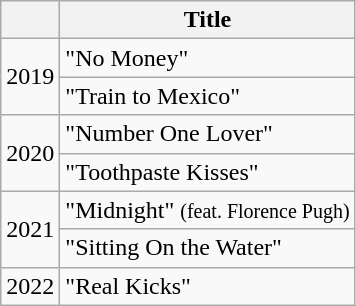<table class="wikitable sortable">
<tr>
<th></th>
<th>Title</th>
</tr>
<tr>
<td rowspan="2">2019</td>
<td>"No Money"</td>
</tr>
<tr>
<td>"Train to Mexico"</td>
</tr>
<tr>
<td rowspan="2">2020</td>
<td>"Number One Lover"</td>
</tr>
<tr>
<td>"Toothpaste Kisses"</td>
</tr>
<tr>
<td rowspan="2">2021</td>
<td>"Midnight" <small>(feat. Florence Pugh)</small></td>
</tr>
<tr>
<td>"Sitting On the Water"</td>
</tr>
<tr>
<td>2022</td>
<td>"Real Kicks"</td>
</tr>
</table>
